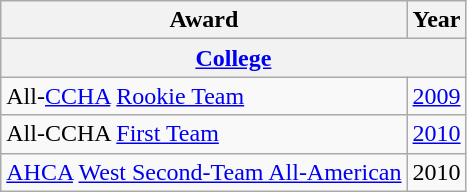<table class="wikitable">
<tr>
<th>Award</th>
<th>Year</th>
</tr>
<tr>
<th colspan="3"><a href='#'>College</a></th>
</tr>
<tr>
<td>All-<a href='#'>CCHA</a> <a href='#'>Rookie Team</a></td>
<td><a href='#'>2009</a></td>
</tr>
<tr>
<td>All-CCHA <a href='#'>First Team</a></td>
<td><a href='#'>2010</a></td>
</tr>
<tr>
<td><a href='#'>AHCA</a> <a href='#'>West Second-Team All-American</a></td>
<td>2010</td>
</tr>
</table>
